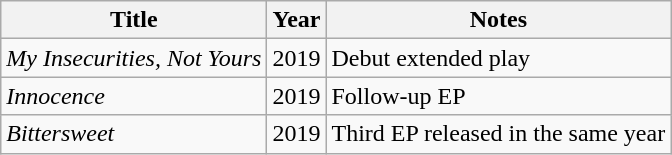<table class="wikitable">
<tr>
<th>Title</th>
<th>Year</th>
<th>Notes</th>
</tr>
<tr>
<td><em>My Insecurities, Not Yours</em></td>
<td>2019</td>
<td>Debut extended play</td>
</tr>
<tr>
<td><em>Innocence</em></td>
<td>2019</td>
<td>Follow-up EP</td>
</tr>
<tr>
<td><em>Bittersweet</em></td>
<td>2019</td>
<td>Third EP released in the same year</td>
</tr>
</table>
